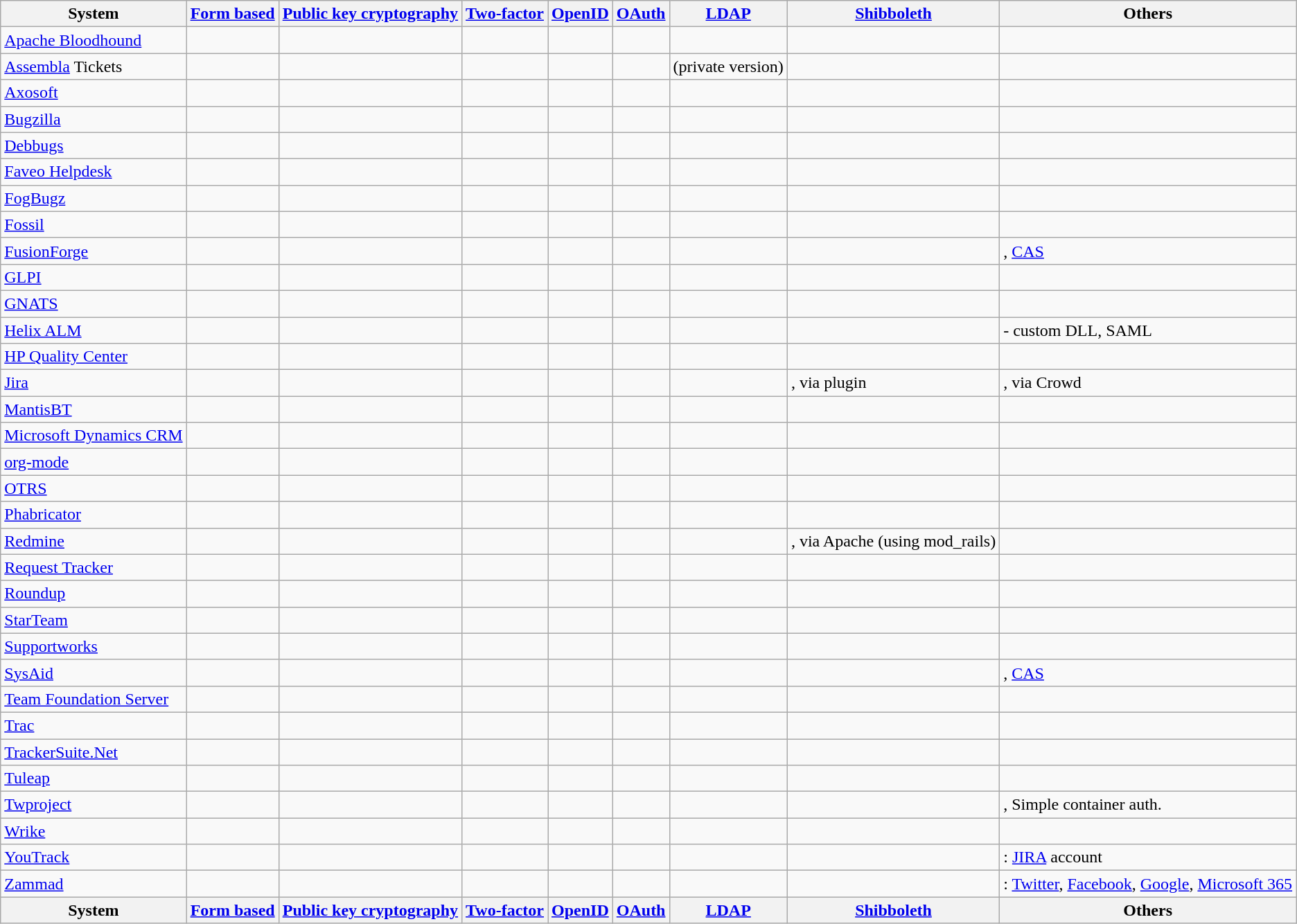<table class="sortable sort-under wikitable" style="width: auto">
<tr>
<th>System</th>
<th><a href='#'>Form based</a></th>
<th><a href='#'>Public key cryptography</a></th>
<th><a href='#'>Two-factor</a></th>
<th><a href='#'>OpenID</a></th>
<th><a href='#'>OAuth</a></th>
<th><a href='#'>LDAP</a></th>
<th><a href='#'>Shibboleth</a></th>
<th>Others</th>
</tr>
<tr>
<td><a href='#'>Apache Bloodhound</a></td>
<td></td>
<td></td>
<td></td>
<td></td>
<td></td>
<td></td>
<td></td>
<td></td>
</tr>
<tr>
<td><a href='#'>Assembla</a> Tickets</td>
<td></td>
<td></td>
<td></td>
<td></td>
<td></td>
<td> (private version)</td>
<td></td>
<td></td>
</tr>
<tr>
<td><a href='#'>Axosoft</a></td>
<td></td>
<td></td>
<td></td>
<td></td>
<td></td>
<td></td>
<td></td>
<td></td>
</tr>
<tr>
<td><a href='#'>Bugzilla</a></td>
<td></td>
<td></td>
<td></td>
<td></td>
<td></td>
<td></td>
<td></td>
<td></td>
</tr>
<tr>
<td><a href='#'>Debbugs</a></td>
<td></td>
<td></td>
<td></td>
<td></td>
<td></td>
<td></td>
<td></td>
<td></td>
</tr>
<tr>
<td><a href='#'>Faveo Helpdesk</a></td>
<td></td>
<td></td>
<td></td>
<td></td>
<td></td>
<td></td>
<td></td>
<td></td>
</tr>
<tr>
<td><a href='#'>FogBugz</a></td>
<td></td>
<td></td>
<td></td>
<td></td>
<td></td>
<td></td>
<td></td>
<td></td>
</tr>
<tr>
<td><a href='#'>Fossil</a></td>
<td></td>
<td></td>
<td></td>
<td></td>
<td></td>
<td></td>
<td></td>
<td></td>
</tr>
<tr>
<td><a href='#'>FusionForge</a></td>
<td></td>
<td></td>
<td></td>
<td></td>
<td></td>
<td></td>
<td></td>
<td>, <a href='#'>CAS</a></td>
</tr>
<tr>
<td><a href='#'>GLPI</a></td>
<td></td>
<td></td>
<td></td>
<td></td>
<td></td>
<td></td>
<td></td>
<td></td>
</tr>
<tr>
<td><a href='#'>GNATS</a></td>
<td></td>
<td></td>
<td></td>
<td></td>
<td></td>
<td></td>
<td></td>
<td></td>
</tr>
<tr>
<td><a href='#'>Helix ALM</a></td>
<td></td>
<td></td>
<td></td>
<td></td>
<td></td>
<td></td>
<td></td>
<td> - custom DLL, SAML</td>
</tr>
<tr>
<td><a href='#'>HP Quality Center</a></td>
<td></td>
<td></td>
<td></td>
<td></td>
<td></td>
<td></td>
<td></td>
<td></td>
</tr>
<tr>
<td><a href='#'>Jira</a></td>
<td></td>
<td></td>
<td></td>
<td></td>
<td></td>
<td></td>
<td>, via plugin</td>
<td>, via Crowd</td>
</tr>
<tr>
<td><a href='#'>MantisBT</a></td>
<td></td>
<td></td>
<td></td>
<td></td>
<td></td>
<td></td>
<td></td>
<td></td>
</tr>
<tr>
<td><a href='#'>Microsoft Dynamics CRM</a></td>
<td></td>
<td></td>
<td></td>
<td></td>
<td></td>
<td></td>
<td></td>
<td></td>
</tr>
<tr>
<td><a href='#'>org-mode</a></td>
<td></td>
<td></td>
<td></td>
<td></td>
<td></td>
<td></td>
<td></td>
<td></td>
</tr>
<tr>
<td><a href='#'>OTRS</a></td>
<td></td>
<td></td>
<td></td>
<td></td>
<td></td>
<td></td>
<td></td>
<td></td>
</tr>
<tr>
<td><a href='#'>Phabricator</a></td>
<td></td>
<td></td>
<td></td>
<td></td>
<td></td>
<td></td>
<td></td>
<td></td>
</tr>
<tr>
<td><a href='#'>Redmine</a></td>
<td></td>
<td></td>
<td></td>
<td></td>
<td></td>
<td></td>
<td>, via Apache (using mod_rails)</td>
<td></td>
</tr>
<tr>
<td><a href='#'>Request Tracker</a></td>
<td></td>
<td></td>
<td></td>
<td></td>
<td></td>
<td></td>
<td></td>
<td></td>
</tr>
<tr>
<td><a href='#'>Roundup</a></td>
<td></td>
<td></td>
<td></td>
<td></td>
<td></td>
<td></td>
<td></td>
<td></td>
</tr>
<tr>
<td><a href='#'>StarTeam</a></td>
<td></td>
<td></td>
<td></td>
<td></td>
<td></td>
<td></td>
<td></td>
<td></td>
</tr>
<tr>
<td><a href='#'>Supportworks</a></td>
<td></td>
<td></td>
<td></td>
<td></td>
<td></td>
<td></td>
<td></td>
<td></td>
</tr>
<tr>
<td><a href='#'>SysAid</a></td>
<td></td>
<td></td>
<td></td>
<td></td>
<td></td>
<td></td>
<td></td>
<td>, <a href='#'>CAS</a></td>
</tr>
<tr>
<td><a href='#'>Team Foundation Server</a></td>
<td></td>
<td></td>
<td></td>
<td></td>
<td></td>
<td></td>
<td></td>
<td></td>
</tr>
<tr>
<td><a href='#'>Trac</a></td>
<td></td>
<td></td>
<td></td>
<td></td>
<td></td>
<td></td>
<td></td>
<td></td>
</tr>
<tr>
<td><a href='#'>TrackerSuite.Net</a></td>
<td></td>
<td></td>
<td></td>
<td></td>
<td></td>
<td></td>
<td></td>
<td></td>
</tr>
<tr>
<td><a href='#'>Tuleap</a></td>
<td></td>
<td></td>
<td></td>
<td></td>
<td></td>
<td></td>
<td></td>
<td></td>
</tr>
<tr>
<td><a href='#'>Twproject</a></td>
<td></td>
<td></td>
<td></td>
<td></td>
<td></td>
<td></td>
<td></td>
<td>, Simple container auth.</td>
</tr>
<tr>
<td><a href='#'>Wrike</a></td>
<td></td>
<td></td>
<td></td>
<td></td>
<td></td>
<td></td>
<td></td>
<td></td>
</tr>
<tr>
<td><a href='#'>YouTrack</a></td>
<td></td>
<td></td>
<td></td>
<td></td>
<td></td>
<td></td>
<td></td>
<td>: <a href='#'>JIRA</a> account</td>
</tr>
<tr>
<td><a href='#'>Zammad</a></td>
<td></td>
<td></td>
<td></td>
<td></td>
<td></td>
<td></td>
<td></td>
<td>: <a href='#'>Twitter</a>, <a href='#'>Facebook</a>, <a href='#'>Google</a>, <a href='#'>Microsoft 365</a></td>
</tr>
<tr class="sortbottom">
<th>System</th>
<th><a href='#'>Form based</a></th>
<th><a href='#'>Public key cryptography</a></th>
<th><a href='#'>Two-factor</a></th>
<th><a href='#'>OpenID</a></th>
<th><a href='#'>OAuth</a></th>
<th><a href='#'>LDAP</a></th>
<th><a href='#'>Shibboleth</a></th>
<th>Others</th>
</tr>
</table>
